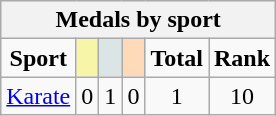<table class="wikitable" style="font-size:100%;">
<tr align=center style="background:#efefef;">
<th colspan=7><strong>Medals by sport</strong></th>
</tr>
<tr align=center align=center>
<td><strong>Sport</strong></td>
<td style="background:#f7f6a8;"></td>
<td style="background:#dce5e5;"></td>
<td style="background:#ffdab9;"></td>
<td><strong>Total</strong></td>
<td><strong>Rank</strong></td>
</tr>
<tr align=center align=center>
<td align=left><a href='#'>Karate</a></td>
<td>0</td>
<td>1</td>
<td>0</td>
<td>1</td>
<td>10</td>
</tr>
</table>
